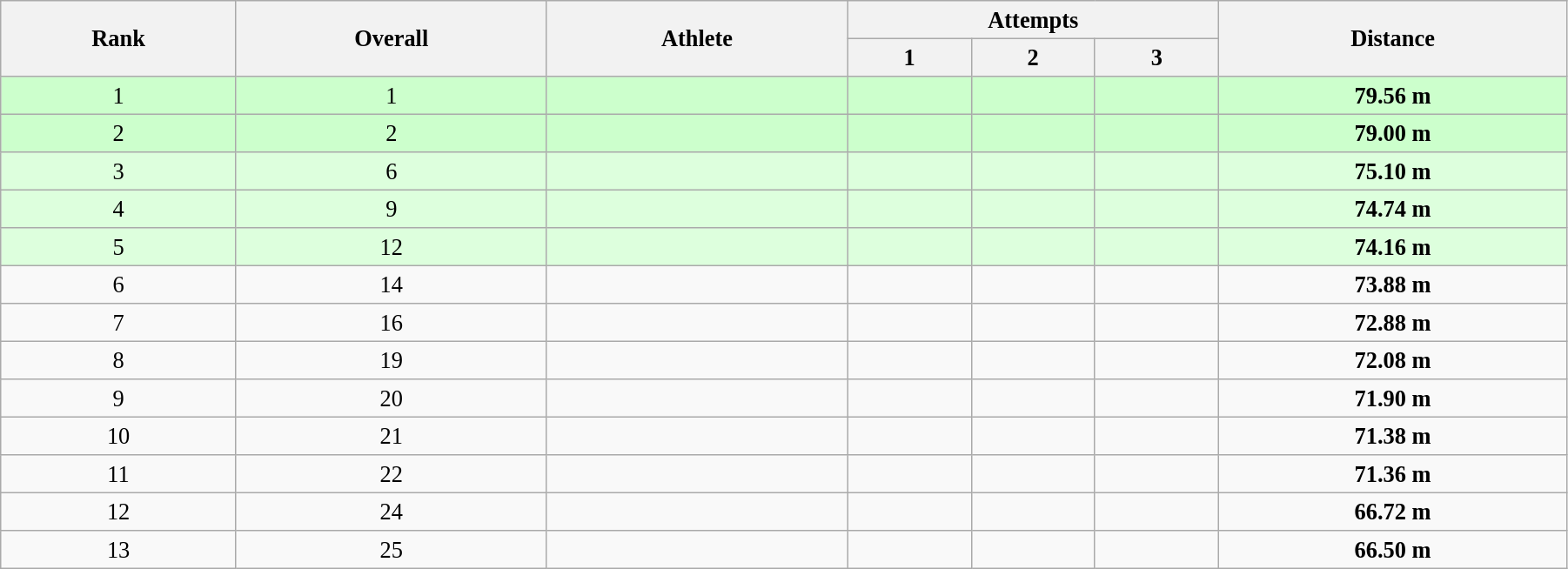<table class="wikitable" style=" text-align:center; font-size:110%;" width="95%">
<tr>
<th rowspan="2">Rank</th>
<th rowspan="2">Overall</th>
<th rowspan="2">Athlete</th>
<th colspan="3">Attempts</th>
<th rowspan="2">Distance</th>
</tr>
<tr>
<th>1</th>
<th>2</th>
<th>3</th>
</tr>
<tr style="background:#ccffcc;">
<td>1</td>
<td>1</td>
<td align=left></td>
<td></td>
<td></td>
<td></td>
<td align="center"><strong>79.56 m</strong></td>
</tr>
<tr style="background:#ccffcc;">
<td>2</td>
<td>2</td>
<td align=left></td>
<td></td>
<td></td>
<td></td>
<td align="center"><strong>79.00 m</strong></td>
</tr>
<tr style="background:#ddffdd;">
<td>3</td>
<td>6</td>
<td align=left></td>
<td></td>
<td></td>
<td></td>
<td align="center"><strong>75.10 m</strong></td>
</tr>
<tr style="background:#ddffdd;">
<td>4</td>
<td>9</td>
<td align=left></td>
<td></td>
<td></td>
<td></td>
<td align="center"><strong>74.74 m</strong></td>
</tr>
<tr style="background:#ddffdd;">
<td>5</td>
<td>12</td>
<td align=left></td>
<td></td>
<td></td>
<td></td>
<td align="center"><strong>74.16 m</strong></td>
</tr>
<tr>
<td>6</td>
<td>14</td>
<td align=left></td>
<td></td>
<td></td>
<td></td>
<td align="center"><strong>73.88 m</strong></td>
</tr>
<tr>
<td>7</td>
<td>16</td>
<td align=left></td>
<td></td>
<td></td>
<td></td>
<td align="center"><strong>72.88 m</strong></td>
</tr>
<tr>
<td>8</td>
<td>19</td>
<td align=left></td>
<td></td>
<td></td>
<td></td>
<td align="center"><strong>72.08 m</strong></td>
</tr>
<tr>
<td>9</td>
<td>20</td>
<td align=left></td>
<td></td>
<td></td>
<td></td>
<td align="center"><strong>71.90 m</strong></td>
</tr>
<tr>
<td>10</td>
<td>21</td>
<td align=left></td>
<td></td>
<td></td>
<td></td>
<td align="center"><strong>71.38 m</strong></td>
</tr>
<tr>
<td>11</td>
<td>22</td>
<td align=left></td>
<td></td>
<td></td>
<td></td>
<td align="center"><strong>71.36 m</strong></td>
</tr>
<tr>
<td>12</td>
<td>24</td>
<td align=left></td>
<td></td>
<td></td>
<td></td>
<td align="center"><strong>66.72 m</strong></td>
</tr>
<tr>
<td>13</td>
<td>25</td>
<td align=left></td>
<td></td>
<td></td>
<td></td>
<td align="center"><strong>66.50 m</strong></td>
</tr>
</table>
